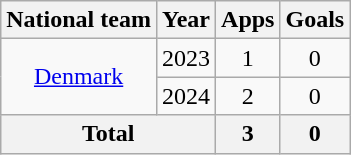<table class=wikitable style=text-align:center>
<tr>
<th>National team</th>
<th>Year</th>
<th>Apps</th>
<th>Goals</th>
</tr>
<tr>
<td rowspan="2"><a href='#'>Denmark</a></td>
<td>2023</td>
<td>1</td>
<td>0</td>
</tr>
<tr>
<td>2024</td>
<td>2</td>
<td>0</td>
</tr>
<tr>
<th colspan="2">Total</th>
<th>3</th>
<th>0</th>
</tr>
</table>
